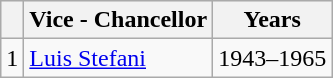<table class="wikitable">
<tr style="background:#eee;">
<th></th>
<th>Vice - Chancellor</th>
<th>Years</th>
</tr>
<tr>
<td>1</td>
<td><a href='#'>Luis Stefani</a></td>
<td>1943–1965</td>
</tr>
</table>
